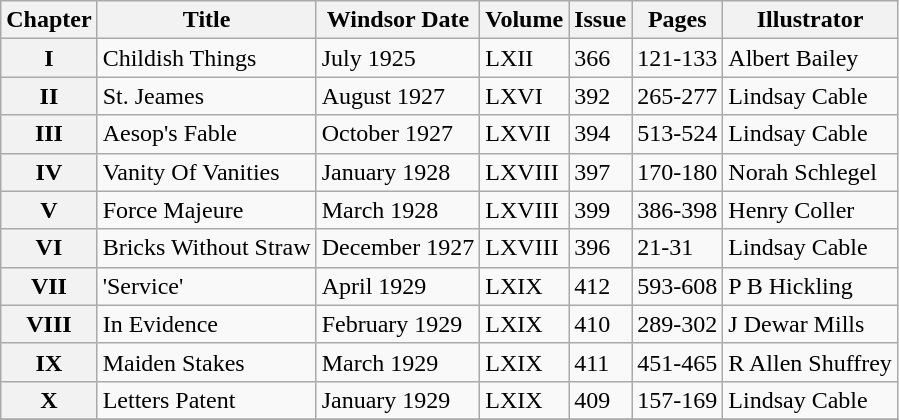<table class="wikitable plainrowheaders sortable" style="margin-right: 0;">
<tr>
<th scope="col">Chapter</th>
<th scope="col">Title</th>
<th scope="col">Windsor Date</th>
<th scope="col">Volume</th>
<th scope="col">Issue</th>
<th scope="col">Pages</th>
<th scope="col">Illustrator</th>
</tr>
<tr>
<th scope="row">I</th>
<td>Childish Things</td>
<td>July 1925</td>
<td>LXII</td>
<td>366</td>
<td>121-133</td>
<td>Albert Bailey</td>
</tr>
<tr>
<th scope="row">II</th>
<td>St. Jeames</td>
<td>August 1927</td>
<td>LXVI</td>
<td>392</td>
<td>265-277</td>
<td>Lindsay Cable</td>
</tr>
<tr>
<th scope="row">III</th>
<td>Aesop's Fable</td>
<td>October 1927</td>
<td>LXVII</td>
<td>394</td>
<td>513-524</td>
<td>Lindsay Cable</td>
</tr>
<tr>
<th scope="row">IV</th>
<td>Vanity Of Vanities</td>
<td>January 1928</td>
<td>LXVIII</td>
<td>397</td>
<td>170-180</td>
<td>Norah Schlegel</td>
</tr>
<tr>
<th scope="row">V</th>
<td>Force Majeure</td>
<td>March 1928</td>
<td>LXVIII</td>
<td>399</td>
<td>386-398</td>
<td>Henry Coller</td>
</tr>
<tr>
<th scope="row">VI</th>
<td>Bricks Without Straw</td>
<td>December 1927</td>
<td>LXVIII</td>
<td>396</td>
<td>21-31</td>
<td>Lindsay Cable</td>
</tr>
<tr>
<th scope="row">VII</th>
<td>'Service'</td>
<td>April 1929</td>
<td>LXIX</td>
<td>412</td>
<td>593-608</td>
<td>P B Hickling</td>
</tr>
<tr>
<th scope="row">VIII</th>
<td>In Evidence</td>
<td>February 1929</td>
<td>LXIX</td>
<td>410</td>
<td>289-302</td>
<td>J Dewar Mills</td>
</tr>
<tr>
<th scope="row">IX</th>
<td>Maiden Stakes</td>
<td>March 1929</td>
<td>LXIX</td>
<td>411</td>
<td>451-465</td>
<td>R Allen Shuffrey</td>
</tr>
<tr>
<th scope="row">X</th>
<td>Letters Patent</td>
<td>January 1929</td>
<td>LXIX</td>
<td>409</td>
<td>157-169</td>
<td>Lindsay Cable</td>
</tr>
<tr>
</tr>
</table>
